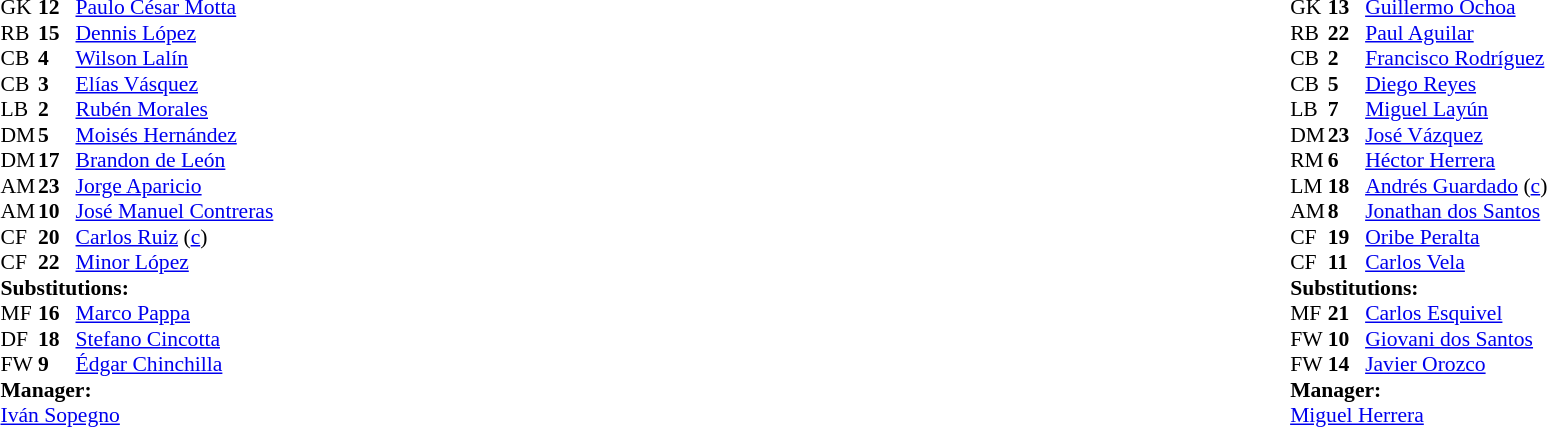<table width="100%">
<tr>
<td valign="top" width="50%"><br><table style="font-size: 90%" cellspacing="0" cellpadding="0">
<tr>
<th width="25"></th>
<th width="25"></th>
</tr>
<tr>
<td>GK</td>
<td><strong>12</strong></td>
<td><a href='#'>Paulo César Motta</a></td>
</tr>
<tr>
<td>RB</td>
<td><strong>15</strong></td>
<td><a href='#'>Dennis López</a></td>
</tr>
<tr>
<td>CB</td>
<td><strong>4</strong></td>
<td><a href='#'>Wilson Lalín</a></td>
</tr>
<tr>
<td>CB</td>
<td><strong>3</strong></td>
<td><a href='#'>Elías Vásquez</a></td>
</tr>
<tr>
<td>LB</td>
<td><strong>2</strong></td>
<td><a href='#'>Rubén Morales</a></td>
<td></td>
</tr>
<tr>
<td>DM</td>
<td><strong>5</strong></td>
<td><a href='#'>Moisés Hernández</a></td>
<td></td>
<td></td>
</tr>
<tr>
<td>DM</td>
<td><strong>17</strong></td>
<td><a href='#'>Brandon de León</a></td>
</tr>
<tr>
<td>AM</td>
<td><strong>23</strong></td>
<td><a href='#'>Jorge Aparicio</a></td>
<td></td>
</tr>
<tr>
<td>AM</td>
<td><strong>10</strong></td>
<td><a href='#'>José Manuel Contreras</a></td>
<td></td>
</tr>
<tr>
<td>CF</td>
<td><strong>20</strong></td>
<td><a href='#'>Carlos Ruiz</a> (<a href='#'>c</a>)</td>
<td></td>
<td></td>
</tr>
<tr>
<td>CF</td>
<td><strong>22</strong></td>
<td><a href='#'>Minor López</a></td>
<td></td>
<td></td>
</tr>
<tr>
<td colspan=3><strong>Substitutions:</strong></td>
</tr>
<tr>
<td>MF</td>
<td><strong>16</strong></td>
<td><a href='#'>Marco Pappa</a></td>
<td></td>
<td></td>
</tr>
<tr>
<td>DF</td>
<td><strong>18</strong></td>
<td><a href='#'>Stefano Cincotta</a></td>
<td></td>
<td></td>
</tr>
<tr>
<td>FW</td>
<td><strong>9</strong></td>
<td><a href='#'>Édgar Chinchilla</a></td>
<td></td>
<td></td>
</tr>
<tr>
<td colspan=3><strong>Manager:</strong></td>
</tr>
<tr>
<td colspan=3> <a href='#'>Iván Sopegno</a></td>
</tr>
</table>
</td>
<td valign="top"></td>
<td valign="top" width="50%"><br><table style="font-size: 90%" cellspacing="0" cellpadding="0" align="center">
<tr>
<th width=25></th>
<th width=25></th>
</tr>
<tr>
<td>GK</td>
<td><strong>13</strong></td>
<td><a href='#'>Guillermo Ochoa</a></td>
</tr>
<tr>
<td>RB</td>
<td><strong>22</strong></td>
<td><a href='#'>Paul Aguilar</a></td>
<td></td>
<td></td>
</tr>
<tr>
<td>CB</td>
<td><strong>2</strong></td>
<td><a href='#'>Francisco Rodríguez</a></td>
</tr>
<tr>
<td>CB</td>
<td><strong>5</strong></td>
<td><a href='#'>Diego Reyes</a></td>
</tr>
<tr>
<td>LB</td>
<td><strong>7</strong></td>
<td><a href='#'>Miguel Layún</a></td>
<td></td>
</tr>
<tr>
<td>DM</td>
<td><strong>23</strong></td>
<td><a href='#'>José Vázquez</a></td>
<td></td>
<td></td>
</tr>
<tr>
<td>RM</td>
<td><strong>6</strong></td>
<td><a href='#'>Héctor Herrera</a></td>
</tr>
<tr>
<td>LM</td>
<td><strong>18</strong></td>
<td><a href='#'>Andrés Guardado</a> (<a href='#'>c</a>)</td>
</tr>
<tr>
<td>AM</td>
<td><strong>8</strong></td>
<td><a href='#'>Jonathan dos Santos</a></td>
<td></td>
<td></td>
</tr>
<tr>
<td>CF</td>
<td><strong>19</strong></td>
<td><a href='#'>Oribe Peralta</a></td>
</tr>
<tr>
<td>CF</td>
<td><strong>11</strong></td>
<td><a href='#'>Carlos Vela</a></td>
</tr>
<tr>
<td colspan=3><strong>Substitutions:</strong></td>
</tr>
<tr>
<td>MF</td>
<td><strong>21</strong></td>
<td><a href='#'>Carlos Esquivel</a></td>
<td></td>
<td></td>
</tr>
<tr>
<td>FW</td>
<td><strong>10</strong></td>
<td><a href='#'>Giovani dos Santos</a></td>
<td></td>
<td></td>
</tr>
<tr>
<td>FW</td>
<td><strong>14</strong></td>
<td><a href='#'>Javier Orozco</a></td>
<td></td>
<td></td>
</tr>
<tr>
<td colspan=3><strong>Manager:</strong></td>
</tr>
<tr>
<td colspan=3><a href='#'>Miguel Herrera</a></td>
</tr>
</table>
</td>
</tr>
</table>
